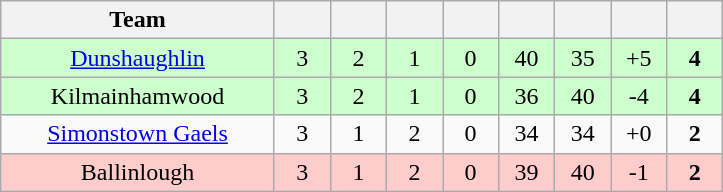<table class="wikitable" style="text-align:center">
<tr>
<th width="175">Team</th>
<th width="30"></th>
<th width="30"></th>
<th width="30"></th>
<th width="30"></th>
<th width="30"></th>
<th width="30"></th>
<th width="30"></th>
<th width="30"></th>
</tr>
<tr style="background:#cfc;">
<td><a href='#'>Dunshaughlin</a></td>
<td>3</td>
<td>2</td>
<td>1</td>
<td>0</td>
<td>40</td>
<td>35</td>
<td>+5</td>
<td><strong>4</strong></td>
</tr>
<tr style="background:#cfc;">
<td>Kilmainhamwood</td>
<td>3</td>
<td>2</td>
<td>1</td>
<td>0</td>
<td>36</td>
<td>40</td>
<td>-4</td>
<td><strong>4</strong></td>
</tr>
<tr>
<td><a href='#'>Simonstown Gaels</a></td>
<td>3</td>
<td>1</td>
<td>2</td>
<td>0</td>
<td>34</td>
<td>34</td>
<td>+0</td>
<td><strong>2</strong></td>
</tr>
<tr style="background:#fcc;">
<td>Ballinlough</td>
<td>3</td>
<td>1</td>
<td>2</td>
<td>0</td>
<td>39</td>
<td>40</td>
<td>-1</td>
<td><strong>2</strong></td>
</tr>
</table>
